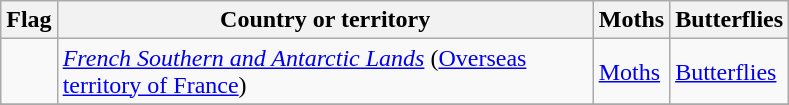<table class="wikitable">
<tr>
<th>Flag</th>
<th width=350>Country or territory</th>
<th>Moths</th>
<th>Butterflies</th>
</tr>
<tr>
<td></td>
<td><em><a href='#'>French Southern and Antarctic Lands</a></em> (<a href='#'>Overseas territory of France</a>)</td>
<td><a href='#'>Moths</a></td>
<td><a href='#'>Butterflies</a></td>
</tr>
<tr>
</tr>
</table>
